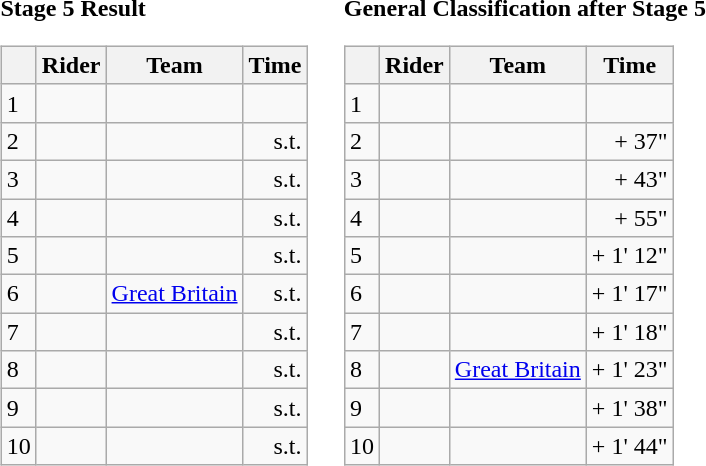<table>
<tr>
<td><strong>Stage 5 Result</strong><br><table class="wikitable">
<tr>
<th></th>
<th>Rider</th>
<th>Team</th>
<th>Time</th>
</tr>
<tr>
<td>1</td>
<td></td>
<td></td>
<td style="text-align:right;"></td>
</tr>
<tr>
<td>2</td>
<td></td>
<td></td>
<td style="text-align:right;">s.t.</td>
</tr>
<tr>
<td>3</td>
<td></td>
<td></td>
<td style="text-align:right;">s.t.</td>
</tr>
<tr>
<td>4</td>
<td></td>
<td></td>
<td style="text-align:right;">s.t.</td>
</tr>
<tr>
<td>5</td>
<td></td>
<td></td>
<td style="text-align:right;">s.t.</td>
</tr>
<tr>
<td>6</td>
<td></td>
<td><a href='#'>Great Britain</a></td>
<td style="text-align:right;">s.t.</td>
</tr>
<tr>
<td>7</td>
<td></td>
<td></td>
<td style="text-align:right;">s.t.</td>
</tr>
<tr>
<td>8</td>
<td></td>
<td></td>
<td style="text-align:right;">s.t.</td>
</tr>
<tr>
<td>9</td>
<td></td>
<td></td>
<td style="text-align:right;">s.t.</td>
</tr>
<tr>
<td>10</td>
<td></td>
<td></td>
<td style="text-align:right;">s.t.</td>
</tr>
</table>
</td>
<td></td>
<td><strong>General Classification after Stage 5</strong><br><table class="wikitable">
<tr>
<th></th>
<th>Rider</th>
<th>Team</th>
<th>Time</th>
</tr>
<tr>
<td>1</td>
<td></td>
<td></td>
<td style="text-align:right;"></td>
</tr>
<tr>
<td>2</td>
<td></td>
<td></td>
<td style="text-align:right;">+ 37"</td>
</tr>
<tr>
<td>3</td>
<td></td>
<td></td>
<td style="text-align:right;">+ 43"</td>
</tr>
<tr>
<td>4</td>
<td></td>
<td></td>
<td style="text-align:right;">+ 55"</td>
</tr>
<tr>
<td>5</td>
<td></td>
<td></td>
<td style="text-align:right;">+ 1' 12"</td>
</tr>
<tr>
<td>6</td>
<td></td>
<td></td>
<td style="text-align:right;">+ 1' 17"</td>
</tr>
<tr>
<td>7</td>
<td></td>
<td></td>
<td style="text-align:right;">+ 1' 18"</td>
</tr>
<tr>
<td>8</td>
<td></td>
<td><a href='#'>Great Britain</a></td>
<td style="text-align:right;">+ 1' 23"</td>
</tr>
<tr>
<td>9</td>
<td></td>
<td></td>
<td style="text-align:right;">+ 1' 38"</td>
</tr>
<tr>
<td>10</td>
<td></td>
<td></td>
<td style="text-align:right;">+ 1' 44"</td>
</tr>
</table>
</td>
</tr>
</table>
